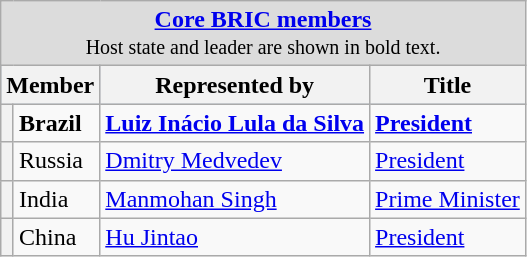<table class="wikitable">
<tr>
<td colspan="4" style="text-align: center; background:Gainsboro"><strong><a href='#'>Core BRIC members</a></strong><br><small>Host state and leader are shown in bold text.</small></td>
</tr>
<tr style="background:LightSteelBlue; text-align:center;">
<th colspan=2>Member</th>
<th>Represented by</th>
<th>Title</th>
</tr>
<tr>
<th></th>
<td><strong>Brazil</strong></td>
<td><strong><a href='#'>Luiz Inácio Lula da Silva</a></strong></td>
<td><strong><a href='#'>President</a></strong></td>
</tr>
<tr>
<th></th>
<td>Russia</td>
<td><a href='#'>Dmitry Medvedev</a></td>
<td><a href='#'>President</a></td>
</tr>
<tr>
<th></th>
<td>India</td>
<td><a href='#'>Manmohan Singh</a></td>
<td><a href='#'>Prime Minister</a></td>
</tr>
<tr>
<th></th>
<td>China</td>
<td><a href='#'>Hu Jintao</a></td>
<td><a href='#'>President</a></td>
</tr>
</table>
